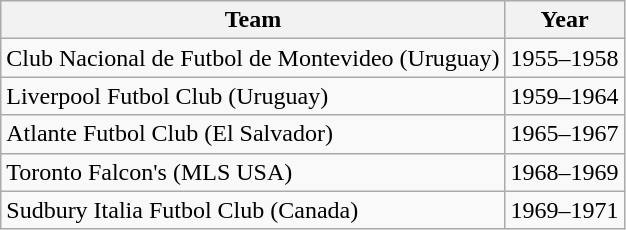<table class="wikitable">
<tr>
<th>Team</th>
<th>Year</th>
</tr>
<tr>
<td>Club Nacional de Futbol de Montevideo (Uruguay)</td>
<td>1955–1958</td>
</tr>
<tr>
<td>Liverpool Futbol Club (Uruguay)</td>
<td>1959–1964</td>
</tr>
<tr>
<td>Atlante Futbol Club (El Salvador)</td>
<td>1965–1967</td>
</tr>
<tr>
<td>Toronto Falcon's (MLS USA)</td>
<td>1968–1969</td>
</tr>
<tr>
<td>Sudbury Italia Futbol Club (Canada)</td>
<td>1969–1971</td>
</tr>
</table>
